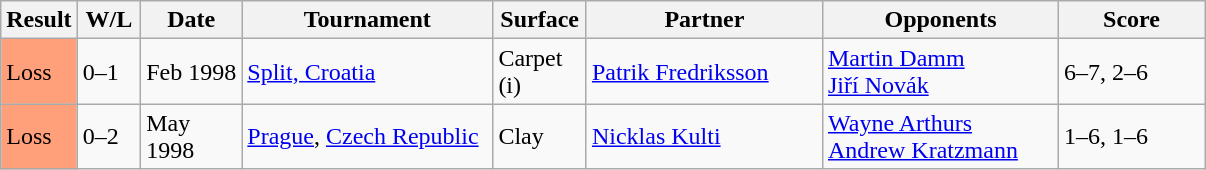<table class="sortable wikitable">
<tr>
<th style="width:40px">Result</th>
<th style="width:35px" class="unsortable">W/L</th>
<th style="width:60px">Date</th>
<th style="width:160px">Tournament</th>
<th style="width:55px">Surface</th>
<th style="width:150px">Partner</th>
<th style="width:150px">Opponents</th>
<th style="width:90px" class="unsortable">Score</th>
</tr>
<tr>
<td style="background:#ffa07a;">Loss</td>
<td>0–1</td>
<td>Feb 1998</td>
<td><a href='#'>Split, Croatia</a></td>
<td>Carpet (i)</td>
<td> <a href='#'>Patrik Fredriksson</a></td>
<td> <a href='#'>Martin Damm</a><br> <a href='#'>Jiří Novák</a></td>
<td>6–7, 2–6</td>
</tr>
<tr>
<td style="background:#ffa07a;">Loss</td>
<td>0–2</td>
<td>May 1998</td>
<td><a href='#'>Prague</a>, <a href='#'>Czech Republic</a></td>
<td>Clay</td>
<td> <a href='#'>Nicklas Kulti</a></td>
<td> <a href='#'>Wayne Arthurs</a><br> <a href='#'>Andrew Kratzmann</a></td>
<td>1–6, 1–6</td>
</tr>
</table>
